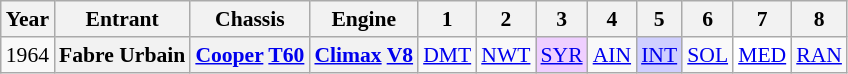<table class="wikitable" style="text-align:center; font-size:90%">
<tr>
<th>Year</th>
<th>Entrant</th>
<th>Chassis</th>
<th>Engine</th>
<th>1</th>
<th>2</th>
<th>3</th>
<th>4</th>
<th>5</th>
<th>6</th>
<th>7</th>
<th>8</th>
</tr>
<tr>
<td>1964</td>
<th>Fabre Urbain</th>
<th><a href='#'>Cooper</a> <a href='#'>T60</a></th>
<th><a href='#'>Climax</a> <a href='#'>V8</a></th>
<td><a href='#'>DMT</a></td>
<td><a href='#'>NWT</a></td>
<td style="background:#EFCFFF;"><a href='#'>SYR</a><br></td>
<td><a href='#'>AIN</a></td>
<td style="background:#CFCFFF;"><a href='#'>INT</a><br></td>
<td><a href='#'>SOL</a></td>
<td style="background:#ffffff;"><a href='#'>MED</a><br></td>
<td><a href='#'>RAN</a></td>
</tr>
</table>
